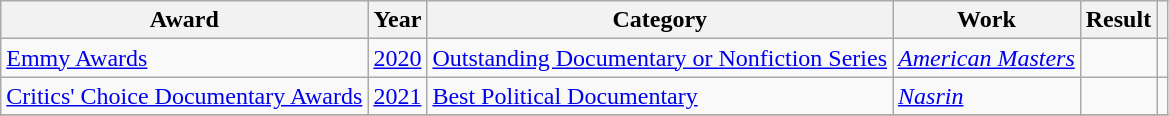<table class="wikitable plainrowheaders sortable">
<tr>
<th scope="col">Award</th>
<th scope="col">Year</th>
<th scope="col">Category</th>
<th scope="col">Work</th>
<th scope="col">Result</th>
<th scope="col" class="unsortable"></th>
</tr>
<tr>
<td><a href='#'>Emmy Awards</a></td>
<td><a href='#'>2020</a></td>
<td><a href='#'>Outstanding Documentary or Nonfiction Series</a></td>
<td><em><a href='#'>American Masters</a></em></td>
<td></td>
<td style="text-align:center;"></td>
</tr>
<tr>
<td><a href='#'>Critics' Choice Documentary Awards</a></td>
<td><a href='#'>2021</a></td>
<td><a href='#'>Best Political Documentary</a></td>
<td><em><a href='#'>Nasrin</a></em></td>
<td></td>
<td style="text-align:center;"></td>
</tr>
<tr>
</tr>
</table>
